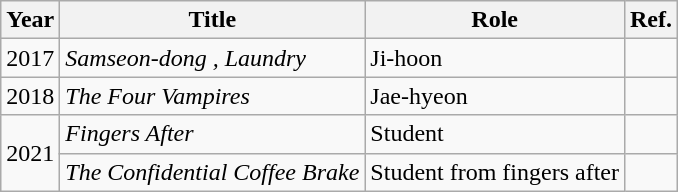<table class="wikitable plainrowheaders">
<tr>
<th scope="col">Year</th>
<th scope="col">Title</th>
<th scope="col">Role</th>
<th scope="col">Ref.</th>
</tr>
<tr>
<td>2017</td>
<td><em>Samseon-dong , Laundry</em></td>
<td>Ji-hoon</td>
<td></td>
</tr>
<tr>
<td>2018</td>
<td><em>The Four Vampires</em></td>
<td>Jae-hyeon</td>
<td></td>
</tr>
<tr>
<td rowspan="2">2021</td>
<td><em>Fingers After</em></td>
<td>Student</td>
<td></td>
</tr>
<tr>
<td><em>The Confidential Coffee Brake</em></td>
<td>Student from fingers after</td>
<td></td>
</tr>
</table>
